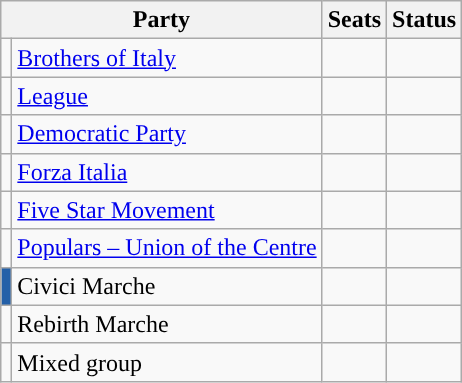<table class=wikitable>
<tr>
<th colspan=2>Party</th>
<th>Seats</th>
<th>Status</th>
</tr>
<tr>
<td></td>
<td><a href='#'>Brothers of Italy</a></td>
<td></td>
<td></td>
</tr>
<tr>
<td></td>
<td><a href='#'>League</a></td>
<td></td>
<td></td>
</tr>
<tr>
<td></td>
<td><a href='#'>Democratic Party</a></td>
<td></td>
<td></td>
</tr>
<tr>
<td></td>
<td><a href='#'>Forza Italia</a></td>
<td></td>
<td></td>
</tr>
<tr>
<td></td>
<td><a href='#'>Five Star Movement</a></td>
<td></td>
<td></td>
</tr>
<tr>
<td></td>
<td><a href='#'>Populars – Union of the Centre</a></td>
<td></td>
<td></td>
</tr>
<tr>
<td bgcolor="#2460A8"></td>
<td>Civici Marche</td>
<td></td>
<td></td>
</tr>
<tr>
<td></td>
<td>Rebirth Marche</td>
<td></td>
<td></td>
</tr>
<tr>
<td></td>
<td>Mixed group</td>
<td></td>
<td></td>
</tr>
</table>
